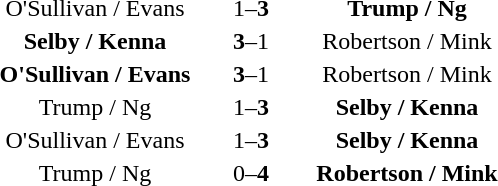<table style="text-align:center">
<tr>
<th width=150></th>
<th width=50></th>
<th width=150></th>
</tr>
<tr>
<td>O'Sullivan / Evans</td>
<td>1–<strong>3</strong></td>
<td><strong>Trump / Ng</strong></td>
</tr>
<tr>
<td><strong>Selby / Kenna</strong></td>
<td><strong>3</strong>–1</td>
<td>Robertson / Mink</td>
</tr>
<tr>
<td><strong>O'Sullivan / Evans</strong></td>
<td><strong>3</strong>–1</td>
<td>Robertson / Mink</td>
</tr>
<tr>
<td>Trump / Ng</td>
<td>1–<strong>3</strong></td>
<td><strong>Selby / Kenna</strong></td>
</tr>
<tr>
<td>O'Sullivan / Evans</td>
<td>1–<strong>3</strong></td>
<td><strong>Selby / Kenna</strong></td>
</tr>
<tr>
<td>Trump / Ng</td>
<td>0–<strong>4</strong></td>
<td><strong>Robertson / Mink</strong></td>
</tr>
</table>
